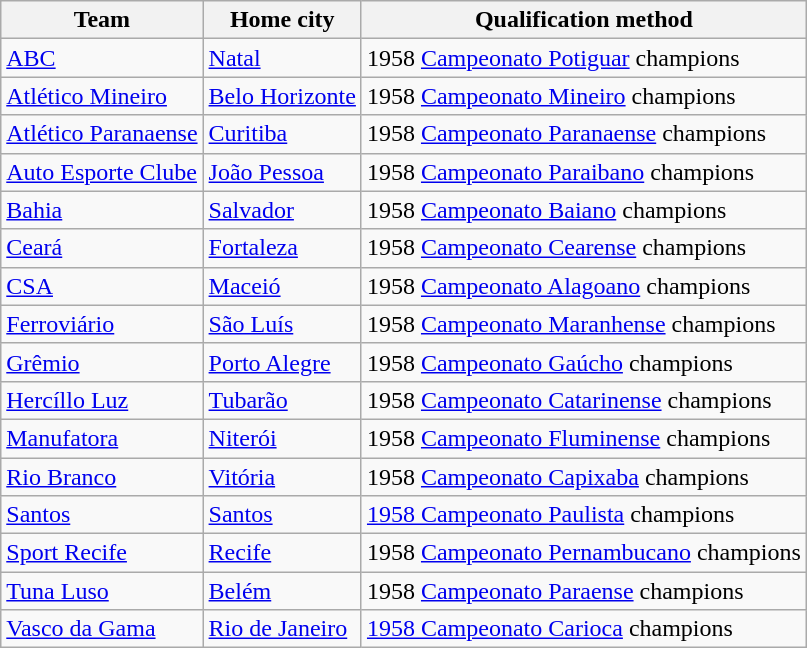<table class="wikitable sortable">
<tr>
<th>Team</th>
<th>Home city</th>
<th>Qualification method</th>
</tr>
<tr>
<td> <a href='#'>ABC</a></td>
<td><a href='#'>Natal</a></td>
<td>1958 <a href='#'>Campeonato Potiguar</a> champions</td>
</tr>
<tr>
<td> <a href='#'>Atlético Mineiro</a></td>
<td><a href='#'>Belo Horizonte</a></td>
<td>1958 <a href='#'>Campeonato Mineiro</a> champions</td>
</tr>
<tr>
<td> <a href='#'>Atlético Paranaense</a></td>
<td><a href='#'>Curitiba</a></td>
<td>1958 <a href='#'>Campeonato Paranaense</a> champions</td>
</tr>
<tr>
<td> <a href='#'>Auto Esporte Clube</a></td>
<td><a href='#'>João Pessoa</a></td>
<td>1958 <a href='#'>Campeonato Paraibano</a> champions</td>
</tr>
<tr>
<td> <a href='#'>Bahia</a></td>
<td><a href='#'>Salvador</a></td>
<td>1958 <a href='#'>Campeonato Baiano</a> champions</td>
</tr>
<tr>
<td> <a href='#'>Ceará</a></td>
<td><a href='#'>Fortaleza</a></td>
<td>1958 <a href='#'>Campeonato Cearense</a> champions</td>
</tr>
<tr>
<td> <a href='#'>CSA</a></td>
<td><a href='#'>Maceió</a></td>
<td>1958 <a href='#'>Campeonato Alagoano</a> champions</td>
</tr>
<tr>
<td> <a href='#'>Ferroviário</a></td>
<td><a href='#'>São Luís</a></td>
<td>1958 <a href='#'>Campeonato Maranhense</a> champions</td>
</tr>
<tr>
<td> <a href='#'>Grêmio</a></td>
<td><a href='#'>Porto Alegre</a></td>
<td>1958 <a href='#'>Campeonato Gaúcho</a> champions</td>
</tr>
<tr>
<td> <a href='#'>Hercíllo Luz</a></td>
<td><a href='#'>Tubarão</a></td>
<td>1958 <a href='#'>Campeonato Catarinense</a> champions</td>
</tr>
<tr>
<td> <a href='#'>Manufatora</a></td>
<td><a href='#'>Niterói</a></td>
<td>1958 <a href='#'>Campeonato Fluminense</a> champions</td>
</tr>
<tr>
<td> <a href='#'>Rio Branco</a></td>
<td><a href='#'>Vitória</a></td>
<td>1958 <a href='#'>Campeonato Capixaba</a> champions</td>
</tr>
<tr>
<td> <a href='#'>Santos</a></td>
<td><a href='#'>Santos</a></td>
<td><a href='#'>1958 Campeonato Paulista</a> champions</td>
</tr>
<tr>
<td> <a href='#'>Sport Recife</a></td>
<td><a href='#'>Recife</a></td>
<td>1958 <a href='#'>Campeonato Pernambucano</a> champions</td>
</tr>
<tr>
<td> <a href='#'>Tuna Luso</a></td>
<td><a href='#'>Belém</a></td>
<td>1958 <a href='#'>Campeonato Paraense</a> champions</td>
</tr>
<tr>
<td> <a href='#'>Vasco da Gama</a></td>
<td><a href='#'>Rio de Janeiro</a></td>
<td><a href='#'>1958 Campeonato Carioca</a> champions</td>
</tr>
</table>
